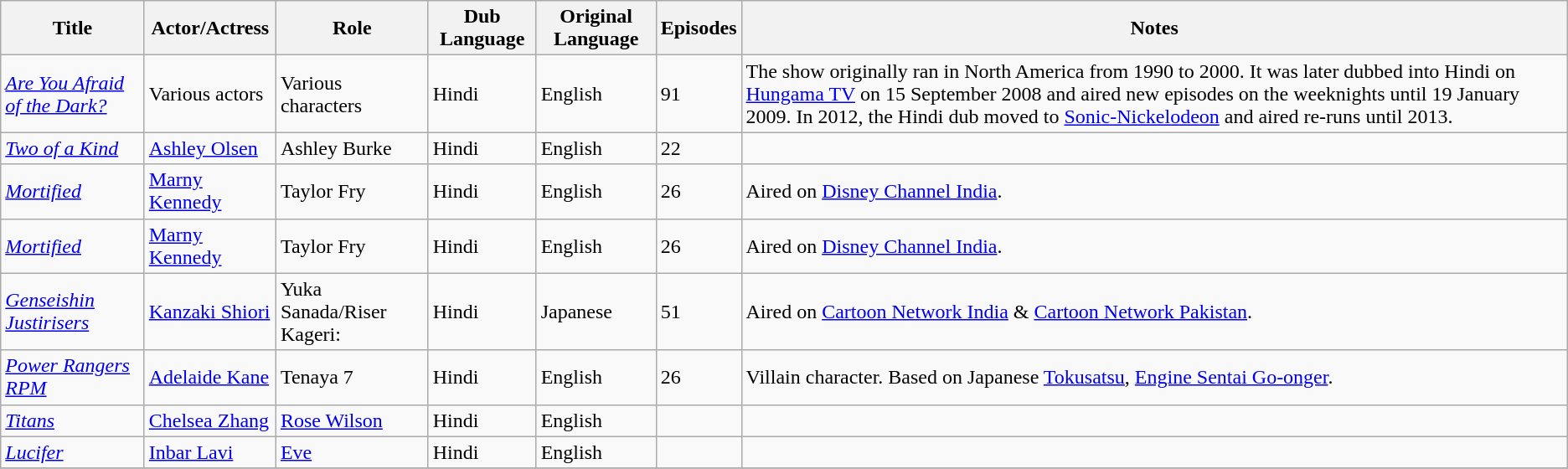<table class="wikitable">
<tr>
<th>Title</th>
<th>Actor/Actress</th>
<th>Role</th>
<th>Dub Language</th>
<th>Original Language</th>
<th>Episodes</th>
<th>Notes</th>
</tr>
<tr>
<td><em><a href='#'>Are You Afraid of the Dark?</a></em> <br></td>
<td>Various actors</td>
<td>Various characters</td>
<td>Hindi</td>
<td>English</td>
<td>91</td>
<td>The show originally ran in North America from 1990 to 2000. It was later dubbed into Hindi on <a href='#'>Hungama TV</a> on 15 September 2008 and aired new episodes on the weeknights until 19 January 2009. In 2012, the Hindi dub moved to <a href='#'>Sonic-Nickelodeon</a> and aired re-runs until 2013.</td>
</tr>
<tr>
<td><em><a href='#'>Two of a Kind</a></em></td>
<td><a href='#'>Ashley Olsen</a></td>
<td>Ashley Burke</td>
<td>Hindi</td>
<td>English</td>
<td>22</td>
<td></td>
</tr>
<tr>
<td><em><a href='#'>Mortified</a></em></td>
<td><a href='#'>Marny Kennedy</a></td>
<td>Taylor Fry</td>
<td>Hindi</td>
<td>English</td>
<td>26</td>
<td>Aired on <a href='#'>Disney Channel India</a>.</td>
</tr>
<tr>
<td><em><a href='#'>Mortified</a></em></td>
<td><a href='#'>Marny Kennedy</a></td>
<td>Taylor Fry</td>
<td>Hindi</td>
<td>English</td>
<td>26</td>
<td>Aired on <a href='#'>Disney Channel India</a>.</td>
</tr>
<tr>
<td><em><a href='#'>Genseishin Justirisers</a></em></td>
<td><a href='#'>Kanzaki Shiori</a></td>
<td>Yuka Sanada/Riser Kageri:</td>
<td>Hindi</td>
<td>Japanese</td>
<td>51</td>
<td>Aired on <a href='#'>Cartoon Network India</a> & <a href='#'>Cartoon Network Pakistan</a>.</td>
</tr>
<tr>
<td><em><a href='#'>Power Rangers RPM</a></em></td>
<td><a href='#'>Adelaide Kane</a></td>
<td>Tenaya 7</td>
<td>Hindi</td>
<td>English</td>
<td>26</td>
<td>Villain character. Based on Japanese <a href='#'>Tokusatsu</a>, <a href='#'>Engine Sentai Go-onger</a>.</td>
</tr>
<tr>
<td><em><a href='#'>Titans</a></em></td>
<td><a href='#'>Chelsea Zhang</a></td>
<td><a href='#'>Rose Wilson</a></td>
<td>Hindi</td>
<td>English</td>
<td></td>
<td></td>
</tr>
<tr>
<td><em><a href='#'>Lucifer</a></em></td>
<td><a href='#'>Inbar Lavi</a></td>
<td><a href='#'>Eve</a></td>
<td>Hindi</td>
<td>English</td>
<td></td>
<td></td>
</tr>
<tr>
</tr>
</table>
